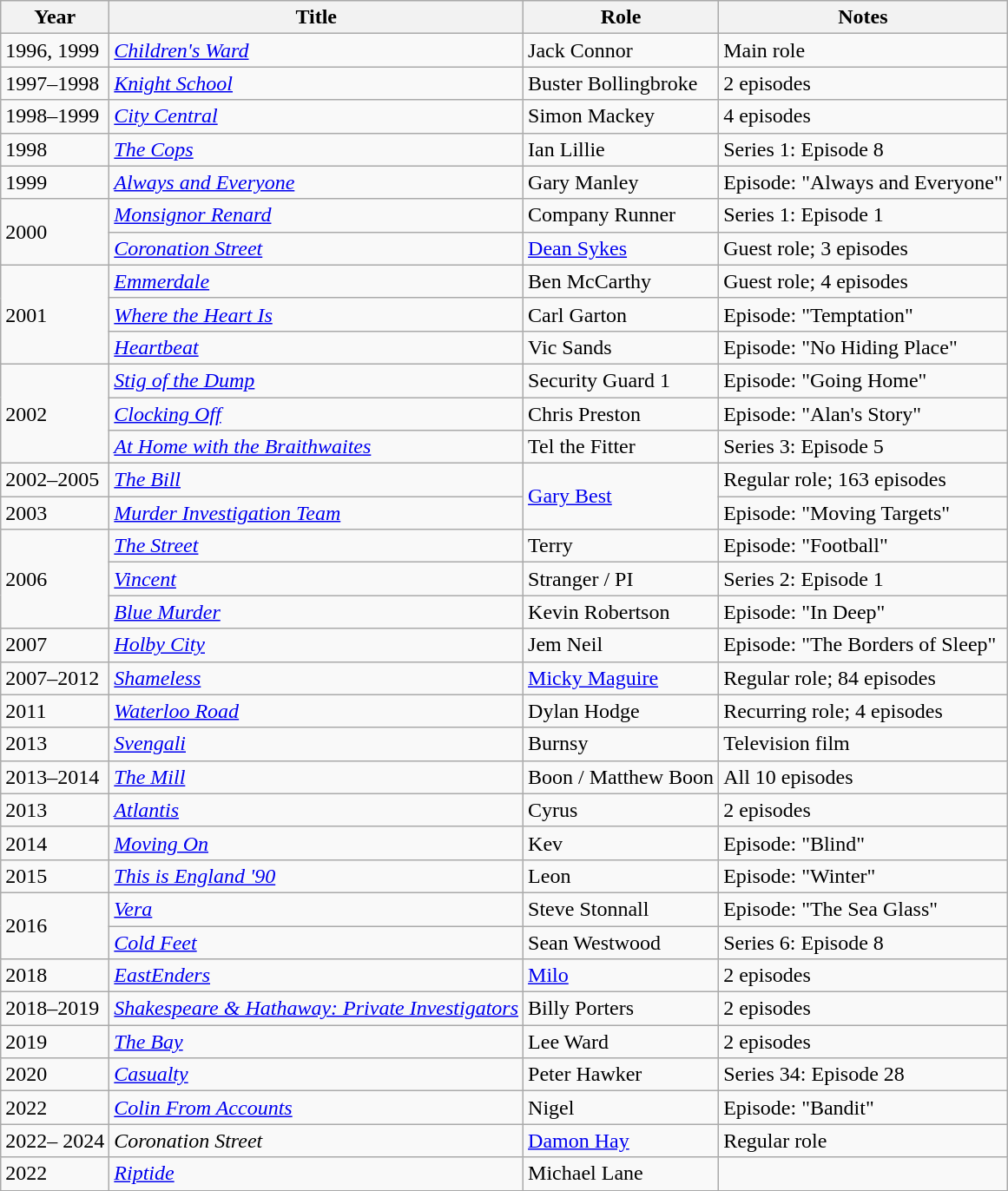<table class="wikitable">
<tr>
<th>Year</th>
<th>Title</th>
<th>Role</th>
<th>Notes</th>
</tr>
<tr>
<td>1996, 1999</td>
<td><em><a href='#'>Children's Ward</a></em></td>
<td>Jack Connor</td>
<td>Main role</td>
</tr>
<tr>
<td>1997–1998</td>
<td><em><a href='#'>Knight School</a></em></td>
<td>Buster Bollingbroke</td>
<td>2 episodes</td>
</tr>
<tr>
<td>1998–1999</td>
<td><em><a href='#'>City Central</a></em></td>
<td>Simon Mackey</td>
<td>4 episodes</td>
</tr>
<tr>
<td>1998</td>
<td><em><a href='#'>The Cops</a></em></td>
<td>Ian Lillie</td>
<td>Series 1: Episode 8</td>
</tr>
<tr>
<td>1999</td>
<td><em><a href='#'>Always and Everyone</a></em></td>
<td>Gary Manley</td>
<td>Episode: "Always and Everyone"</td>
</tr>
<tr>
<td rowspan="2">2000</td>
<td><em><a href='#'>Monsignor Renard</a></em></td>
<td>Company Runner</td>
<td>Series 1: Episode 1</td>
</tr>
<tr>
<td><em><a href='#'>Coronation Street</a></em></td>
<td><a href='#'>Dean Sykes</a></td>
<td>Guest role; 3 episodes</td>
</tr>
<tr>
<td rowspan="3">2001</td>
<td><em><a href='#'>Emmerdale</a></em></td>
<td>Ben McCarthy</td>
<td>Guest role; 4 episodes</td>
</tr>
<tr>
<td><em><a href='#'>Where the Heart Is</a></em></td>
<td>Carl Garton</td>
<td>Episode: "Temptation"</td>
</tr>
<tr>
<td><em><a href='#'>Heartbeat</a></em></td>
<td>Vic Sands</td>
<td>Episode: "No Hiding Place"</td>
</tr>
<tr>
<td rowspan="3">2002</td>
<td><em><a href='#'>Stig of the Dump</a></em></td>
<td>Security Guard 1</td>
<td>Episode: "Going Home"</td>
</tr>
<tr>
<td><em><a href='#'>Clocking Off</a></em></td>
<td>Chris Preston</td>
<td>Episode: "Alan's Story"</td>
</tr>
<tr>
<td><em><a href='#'>At Home with the Braithwaites</a></em></td>
<td>Tel the Fitter</td>
<td>Series 3: Episode 5</td>
</tr>
<tr>
<td>2002–2005</td>
<td><em><a href='#'>The Bill</a></em></td>
<td rowspan="2"><a href='#'>Gary Best</a></td>
<td>Regular role; 163 episodes</td>
</tr>
<tr>
<td>2003</td>
<td><em><a href='#'>Murder Investigation Team</a></em></td>
<td>Episode: "Moving Targets"</td>
</tr>
<tr>
<td rowspan="3">2006</td>
<td><em><a href='#'>The Street</a></em></td>
<td>Terry</td>
<td>Episode: "Football"</td>
</tr>
<tr>
<td><em><a href='#'>Vincent</a></em></td>
<td>Stranger / PI</td>
<td>Series 2: Episode 1</td>
</tr>
<tr>
<td><em><a href='#'>Blue Murder</a></em></td>
<td>Kevin Robertson</td>
<td>Episode: "In Deep"</td>
</tr>
<tr>
<td>2007</td>
<td><em><a href='#'>Holby City</a></em></td>
<td>Jem Neil</td>
<td>Episode: "The Borders of Sleep"</td>
</tr>
<tr>
<td>2007–2012</td>
<td><em><a href='#'>Shameless</a></em></td>
<td><a href='#'>Micky Maguire</a></td>
<td>Regular role; 84 episodes</td>
</tr>
<tr>
<td>2011</td>
<td><em><a href='#'>Waterloo Road</a></em></td>
<td>Dylan Hodge</td>
<td>Recurring role; 4 episodes</td>
</tr>
<tr>
<td>2013</td>
<td><em><a href='#'>Svengali</a></em></td>
<td>Burnsy</td>
<td>Television film</td>
</tr>
<tr>
<td>2013–2014</td>
<td><em><a href='#'>The Mill</a></em></td>
<td>Boon / Matthew Boon</td>
<td>All 10 episodes</td>
</tr>
<tr>
<td>2013</td>
<td><em><a href='#'>Atlantis</a></em></td>
<td>Cyrus</td>
<td>2 episodes</td>
</tr>
<tr>
<td>2014</td>
<td><em><a href='#'>Moving On</a></em></td>
<td>Kev</td>
<td>Episode: "Blind"</td>
</tr>
<tr>
<td>2015</td>
<td><em><a href='#'>This is England '90</a></em></td>
<td>Leon</td>
<td>Episode: "Winter"</td>
</tr>
<tr>
<td rowspan="2">2016</td>
<td><em><a href='#'>Vera</a></em></td>
<td>Steve Stonnall</td>
<td>Episode: "The Sea Glass"</td>
</tr>
<tr>
<td><em><a href='#'>Cold Feet</a></em></td>
<td>Sean Westwood</td>
<td>Series 6: Episode 8</td>
</tr>
<tr>
<td>2018</td>
<td><em><a href='#'>EastEnders</a></em></td>
<td><a href='#'>Milo</a></td>
<td>2 episodes</td>
</tr>
<tr>
<td>2018–2019</td>
<td><em><a href='#'>Shakespeare & Hathaway: Private Investigators</a></em></td>
<td>Billy Porters</td>
<td>2 episodes</td>
</tr>
<tr>
<td>2019</td>
<td><em><a href='#'>The Bay</a></em></td>
<td>Lee Ward</td>
<td>2 episodes</td>
</tr>
<tr>
<td>2020</td>
<td><em><a href='#'>Casualty</a></em></td>
<td>Peter Hawker</td>
<td>Series 34: Episode 28</td>
</tr>
<tr>
<td>2022</td>
<td><em><a href='#'>Colin From Accounts</a></em></td>
<td>Nigel</td>
<td>Episode: "Bandit"</td>
</tr>
<tr>
<td>2022– 2024</td>
<td><em>Coronation Street</em></td>
<td><a href='#'>Damon Hay</a></td>
<td>Regular role</td>
</tr>
<tr>
<td>2022</td>
<td><em><a href='#'>Riptide</a></em></td>
<td>Michael Lane</td>
<td></td>
</tr>
</table>
